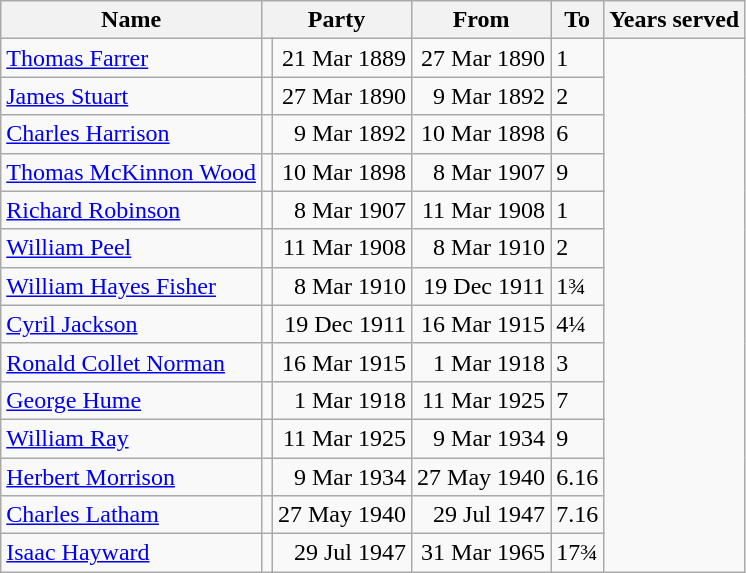<table class="wikitable sortable">
<tr>
<th>Name</th>
<th colspan=2>Party</th>
<th>From</th>
<th>To</th>
<th>Years served</th>
</tr>
<tr>
<td><a href='#'>Thomas Farrer</a></td>
<td></td>
<td align=right>21 Mar 1889</td>
<td align=right>27 Mar 1890</td>
<td>1</td>
</tr>
<tr>
<td><a href='#'>James Stuart</a></td>
<td></td>
<td align=right>27 Mar 1890</td>
<td align=right>9 Mar 1892</td>
<td>2</td>
</tr>
<tr>
<td><a href='#'>Charles Harrison</a></td>
<td></td>
<td align=right>9 Mar 1892</td>
<td align=right>10 Mar 1898</td>
<td>6</td>
</tr>
<tr>
<td><a href='#'>Thomas McKinnon Wood</a></td>
<td></td>
<td align=right>10 Mar 1898</td>
<td align=right>8 Mar 1907</td>
<td>9</td>
</tr>
<tr>
<td><a href='#'>Richard Robinson</a></td>
<td></td>
<td align=right>8 Mar 1907</td>
<td align=right>11 Mar 1908</td>
<td>1</td>
</tr>
<tr>
<td><a href='#'>William Peel</a></td>
<td></td>
<td align=right>11 Mar 1908</td>
<td align=right>8 Mar 1910</td>
<td>2</td>
</tr>
<tr>
<td><a href='#'>William Hayes Fisher</a></td>
<td></td>
<td align=right>8 Mar 1910</td>
<td align=right>19 Dec 1911</td>
<td>1¾</td>
</tr>
<tr>
<td><a href='#'>Cyril Jackson</a></td>
<td></td>
<td align=right>19 Dec 1911</td>
<td align=right>16 Mar 1915</td>
<td>4¼</td>
</tr>
<tr>
<td><a href='#'>Ronald Collet Norman</a></td>
<td></td>
<td align=right>16 Mar 1915</td>
<td align=right>1 Mar 1918</td>
<td>3</td>
</tr>
<tr>
<td><a href='#'>George Hume</a></td>
<td></td>
<td align=right>1 Mar 1918</td>
<td align=right>11 Mar 1925</td>
<td>7</td>
</tr>
<tr>
<td><a href='#'>William Ray</a></td>
<td></td>
<td align=right>11 Mar 1925</td>
<td align=right>9 Mar 1934</td>
<td>9</td>
</tr>
<tr>
<td><a href='#'>Herbert Morrison</a></td>
<td></td>
<td align=right>9 Mar 1934</td>
<td align=right>27 May 1940</td>
<td>6.16</td>
</tr>
<tr>
<td><a href='#'>Charles Latham</a></td>
<td></td>
<td align=right>27 May 1940</td>
<td align=right>29 Jul 1947</td>
<td>7.16</td>
</tr>
<tr>
<td><a href='#'>Isaac Hayward</a></td>
<td></td>
<td align=right>29 Jul 1947</td>
<td align=right>31 Mar 1965</td>
<td>17¾</td>
</tr>
</table>
